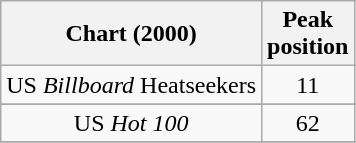<table class="wikitable sortable plainrowheaders" style="text-align:center">
<tr>
<th scope="col">Chart (2000)</th>
<th scope="col">Peak<br>position</th>
</tr>
<tr>
<td align="center">US <em>Billboard</em> Heatseekers</td>
<td>11</td>
</tr>
<tr>
</tr>
<tr>
<td align="center">US <em>Hot 100</em></td>
<td>62</td>
</tr>
<tr>
</tr>
</table>
